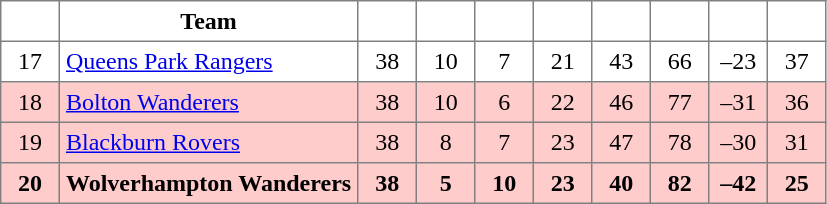<table class="toccolours" border="1" cellpadding="4" cellspacing="0" style="text-align:center; border-collapse: collapse; margin:0;">
<tr>
<th width=30></th>
<th>Team</th>
<th width="30"></th>
<th width="30"></th>
<th width="30"></th>
<th width="30"></th>
<th width="30"></th>
<th width="30"></th>
<th width="30"></th>
<th width="30"></th>
</tr>
<tr>
<td>17</td>
<td align=left><a href='#'>Queens Park Rangers</a></td>
<td>38</td>
<td>10</td>
<td>7</td>
<td>21</td>
<td>43</td>
<td>66</td>
<td>–23</td>
<td>37</td>
</tr>
<tr style="background:#fcc;">
<td>18</td>
<td align=left><a href='#'>Bolton Wanderers</a></td>
<td>38</td>
<td>10</td>
<td>6</td>
<td>22</td>
<td>46</td>
<td>77</td>
<td>–31</td>
<td>36</td>
</tr>
<tr style="background:#fcc;">
<td>19</td>
<td align=left><a href='#'>Blackburn Rovers</a></td>
<td>38</td>
<td>8</td>
<td>7</td>
<td>23</td>
<td>47</td>
<td>78</td>
<td>–30</td>
<td>31</td>
</tr>
<tr style="background:#fcc;">
<td><strong>20</strong></td>
<td align=left><strong>Wolverhampton Wanderers</strong></td>
<td><strong>38</strong></td>
<td><strong>5</strong></td>
<td><strong>10</strong></td>
<td><strong>23</strong></td>
<td><strong>40</strong></td>
<td><strong>82</strong></td>
<td><strong>–42</strong></td>
<td><strong>25</strong></td>
</tr>
</table>
